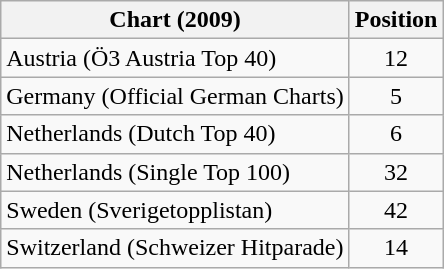<table class="wikitable sortable">
<tr>
<th>Chart (2009)</th>
<th>Position</th>
</tr>
<tr>
<td>Austria (Ö3 Austria Top 40)</td>
<td style="text-align:center">12</td>
</tr>
<tr>
<td>Germany (Official German Charts)</td>
<td style="text-align:center">5</td>
</tr>
<tr>
<td>Netherlands (Dutch Top 40)</td>
<td style="text-align:center">6</td>
</tr>
<tr>
<td>Netherlands (Single Top 100)</td>
<td style="text-align:center">32</td>
</tr>
<tr>
<td>Sweden (Sverigetopplistan)</td>
<td style="text-align:center">42</td>
</tr>
<tr>
<td>Switzerland (Schweizer Hitparade)</td>
<td style="text-align:center">14</td>
</tr>
</table>
